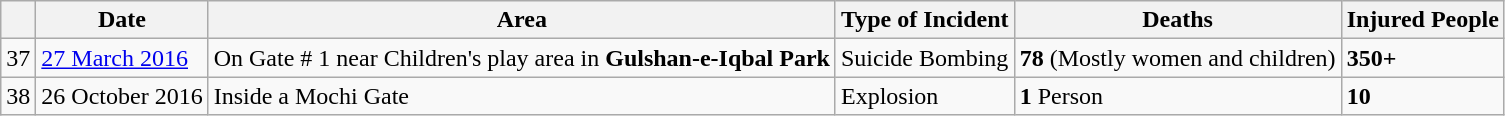<table class="wikitable sortable">
<tr>
<th></th>
<th>Date</th>
<th>Area</th>
<th>Type of Incident</th>
<th>Deaths</th>
<th>Injured People</th>
</tr>
<tr>
<td>37</td>
<td><a href='#'>27 March 2016</a></td>
<td>On Gate # 1 near Children's play area in <strong>Gulshan-e-Iqbal Park</strong></td>
<td>Suicide Bombing</td>
<td><strong>78</strong> (Mostly women and children)</td>
<td><strong>350+</strong></td>
</tr>
<tr>
<td>38</td>
<td>26 October 2016 </td>
<td>Inside a Mochi Gate</td>
<td>Explosion</td>
<td><strong>1</strong> Person</td>
<td><strong>10</strong></td>
</tr>
</table>
